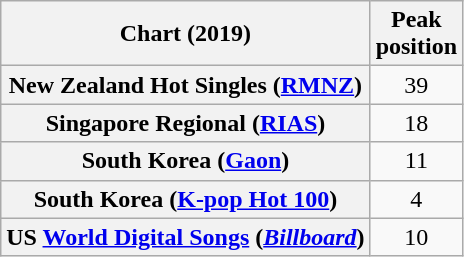<table class="wikitable sortable plainrowheaders" style="text-align:center">
<tr>
<th scope="col">Chart (2019)</th>
<th scope="col">Peak<br>position</th>
</tr>
<tr>
<th scope="row">New Zealand Hot Singles (<a href='#'>RMNZ</a>)</th>
<td>39</td>
</tr>
<tr>
<th scope="row">Singapore Regional (<a href='#'>RIAS</a>)</th>
<td>18</td>
</tr>
<tr>
<th scope="row">South Korea (<a href='#'>Gaon</a>)</th>
<td>11</td>
</tr>
<tr>
<th scope="row">South Korea (<a href='#'>K-pop Hot 100</a>)</th>
<td>4</td>
</tr>
<tr>
<th scope="row">US <a href='#'>World Digital Songs</a> (<em><a href='#'>Billboard</a></em>)</th>
<td>10</td>
</tr>
</table>
